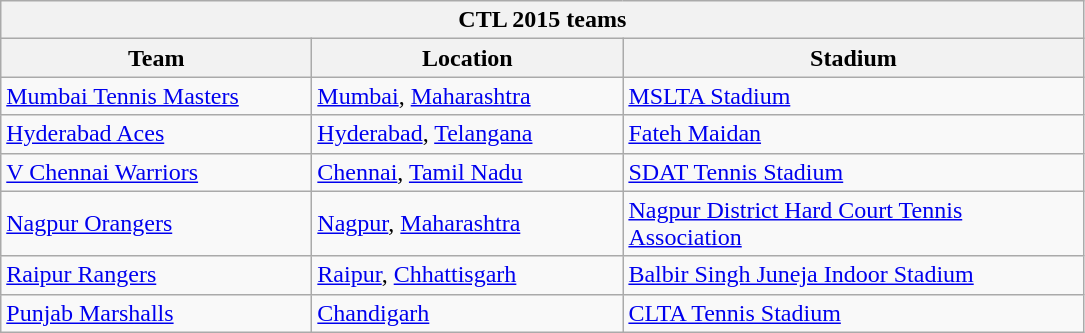<table class="wikitable sortable" text-align:"left">
<tr>
<th colspan="7">CTL 2015 teams</th>
</tr>
<tr>
<th width=200>Team</th>
<th width=200>Location</th>
<th width=300>Stadium</th>
</tr>
<tr>
<td><a href='#'>Mumbai Tennis Masters</a></td>
<td><a href='#'>Mumbai</a>, <a href='#'>Maharashtra</a></td>
<td><a href='#'>MSLTA Stadium</a></td>
</tr>
<tr>
<td><a href='#'>Hyderabad Aces</a></td>
<td><a href='#'>Hyderabad</a>, <a href='#'>Telangana</a></td>
<td><a href='#'>Fateh Maidan</a></td>
</tr>
<tr>
<td><a href='#'>V Chennai Warriors</a></td>
<td><a href='#'>Chennai</a>, <a href='#'>Tamil Nadu</a></td>
<td><a href='#'>SDAT Tennis Stadium</a></td>
</tr>
<tr>
<td><a href='#'>Nagpur Orangers </a></td>
<td><a href='#'>Nagpur</a>, <a href='#'>Maharashtra</a></td>
<td><a href='#'>Nagpur District Hard Court Tennis Association</a></td>
</tr>
<tr>
<td><a href='#'>Raipur Rangers</a></td>
<td><a href='#'>Raipur</a>, <a href='#'>Chhattisgarh</a></td>
<td><a href='#'>Balbir Singh Juneja Indoor Stadium</a></td>
</tr>
<tr>
<td><a href='#'>Punjab Marshalls</a></td>
<td><a href='#'>Chandigarh</a></td>
<td><a href='#'>CLTA Tennis Stadium</a></td>
</tr>
</table>
